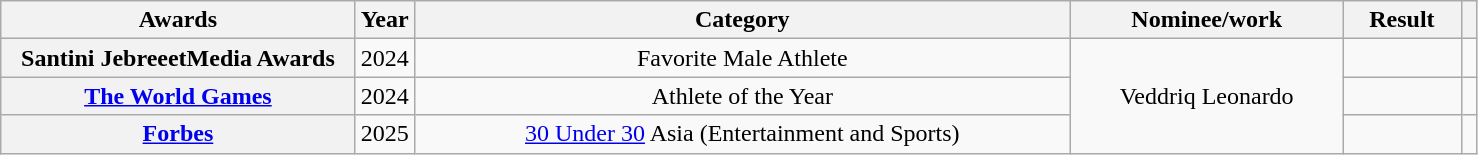<table class="wikitable sortable plainrowheaders">
<tr>
<th scope="col" Width=24%>Awards</th>
<th scope="col" Width=4%>Year</th>
<th scope="col">Category</th>
<th scope="col">Nominee/work</th>
<th scope="col" style="width:8%;">Result</th>
<th scope="col" class="unsortable"></th>
</tr>
<tr>
<th scope="row">Santini JebreeetMedia Awards</th>
<td align="center">2024</td>
<td align="center">Favorite Male Athlete</td>
<td align="center" rowspan="3">Veddriq Leonardo</td>
<td></td>
<td align="center"></td>
</tr>
<tr>
<th scope="row"><a href='#'>The World Games</a></th>
<td align="center">2024</td>
<td align="center">Athlete of the Year</td>
<td></td>
<td align="center"></td>
</tr>
<tr>
<th scope="row"><a href='#'>Forbes</a></th>
<td align="center">2025</td>
<td align="center"><a href='#'>30 Under 30</a> Asia (Entertainment and Sports)</td>
<td></td>
<td align="center"></td>
</tr>
</table>
